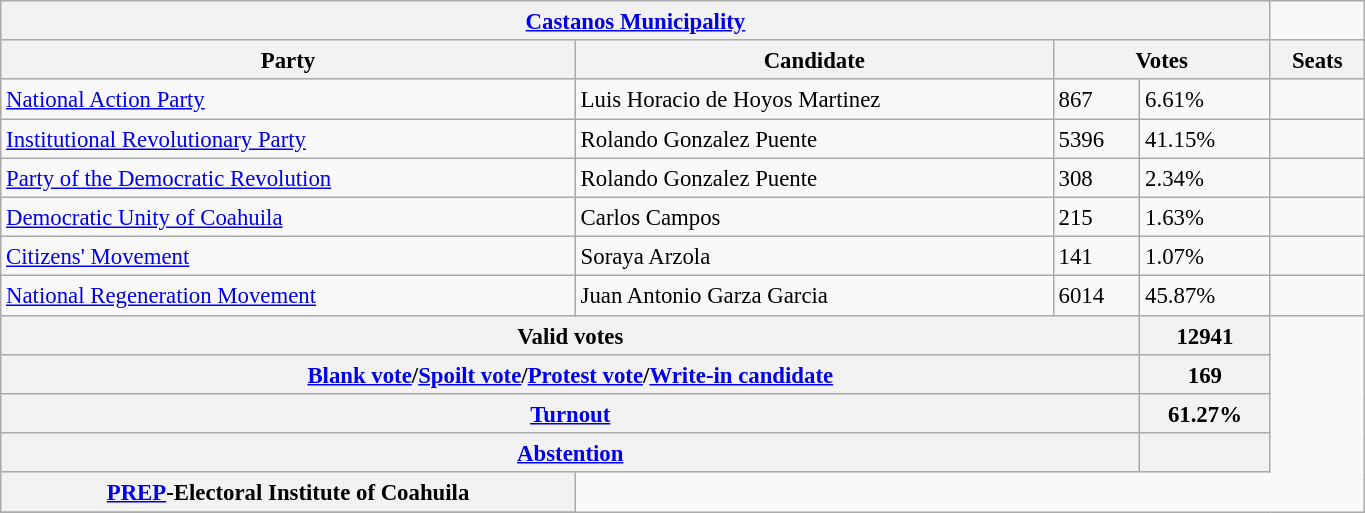<table class="wikitable collapsible collapsed" style="font-size:95%; width:72%; line-height:126%; margin-bottom:0">
<tr>
<th Colspan = 4> <strong><a href='#'>Castanos Municipality</a></strong></th>
</tr>
<tr style="background:#efefef;">
<th Colspan = 1><strong>Party</strong></th>
<th Colspan = 1><strong>Candidate</strong></th>
<th Colspan = 2><strong>Votes</strong></th>
<th Colspan = 1><strong>Seats</strong></th>
</tr>
<tr>
<td> <a href='#'>National Action Party</a></td>
<td>Luis Horacio de Hoyos Martinez</td>
<td>867</td>
<td>6.61%</td>
<td></td>
</tr>
<tr>
<td> <a href='#'>Institutional Revolutionary Party</a></td>
<td>Rolando Gonzalez Puente</td>
<td>5396</td>
<td>41.15%</td>
<td></td>
</tr>
<tr>
<td> <a href='#'>Party of the Democratic Revolution</a></td>
<td>Rolando Gonzalez Puente</td>
<td>308</td>
<td>2.34%</td>
<td></td>
</tr>
<tr>
<td><a href='#'>Democratic Unity of Coahuila</a></td>
<td>Carlos Campos</td>
<td>215</td>
<td>1.63%</td>
<td></td>
</tr>
<tr>
<td> <a href='#'>Citizens' Movement</a></td>
<td>Soraya Arzola</td>
<td>141</td>
<td>1.07%</td>
<td></td>
</tr>
<tr>
<td> <a href='#'>National Regeneration Movement</a></td>
<td>Juan Antonio Garza Garcia</td>
<td>6014</td>
<td>45.87%</td>
<td></td>
</tr>
<tr>
<th Colspan = 3><strong>Valid votes</strong></th>
<th>12941</th>
</tr>
<tr>
<th Colspan = 3><strong><a href='#'>Blank vote</a>/<a href='#'>Spoilt vote</a>/<a href='#'>Protest vote</a>/<a href='#'>Write-in candidate</a></strong></th>
<th>169</th>
</tr>
<tr>
<th Colspan = 3><strong><a href='#'>Turnout</a></strong></th>
<th>61.27%</th>
</tr>
<tr>
<th Colspan = 3><strong><a href='#'>Abstention</a></strong></th>
<th></th>
</tr>
<tr>
<th Colspan =><a href='#'>PREP</a>-Electoral Institute of Coahuila</th>
</tr>
<tr>
</tr>
</table>
